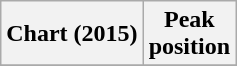<table class="wikitable plainrowheaders">
<tr>
<th>Chart (2015)</th>
<th>Peak<br>position</th>
</tr>
<tr>
</tr>
</table>
